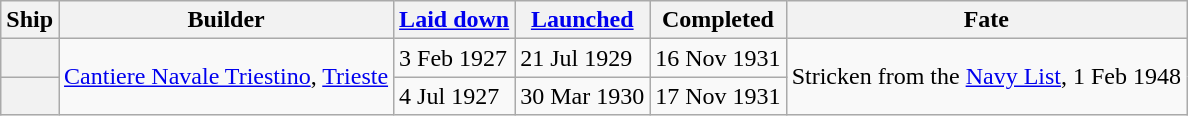<table class="wikitable plainrowheaders">
<tr>
<th scope="col">Ship</th>
<th scope="col">Builder </th>
<th scope="col"><a href='#'>Laid down</a></th>
<th scope="col"><a href='#'>Launched</a></th>
<th scope="col">Completed </th>
<th scope="col">Fate </th>
</tr>
<tr>
<th scope="row"></th>
<td rowspan=2><a href='#'>Cantiere Navale Triestino</a>, <a href='#'>Trieste</a></td>
<td>3 Feb 1927</td>
<td>21 Jul 1929</td>
<td>16 Nov 1931</td>
<td rowspan=2>Stricken from the <a href='#'>Navy List</a>, 1 Feb 1948</td>
</tr>
<tr>
<th scope="row"></th>
<td>4 Jul 1927</td>
<td>30 Mar 1930</td>
<td>17 Nov 1931</td>
</tr>
</table>
